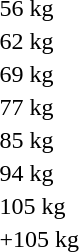<table>
<tr>
<td>56 kg<br></td>
<td></td>
<td></td>
<td></td>
</tr>
<tr>
<td>62 kg<br></td>
<td></td>
<td></td>
<td></td>
</tr>
<tr>
<td>69 kg<br></td>
<td></td>
<td></td>
<td></td>
</tr>
<tr>
<td>77 kg<br></td>
<td></td>
<td></td>
<td></td>
</tr>
<tr>
<td>85 kg<br></td>
<td></td>
<td></td>
<td></td>
</tr>
<tr>
<td>94 kg <br></td>
<td></td>
<td></td>
<td></td>
</tr>
<tr>
<td>105 kg<br></td>
<td></td>
<td></td>
<td></td>
</tr>
<tr>
<td>+105 kg<br></td>
<td></td>
<td></td>
<td></td>
</tr>
</table>
